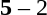<table style="text-align:center">
<tr>
<th width=223></th>
<th width=100></th>
<th width=223></th>
</tr>
<tr>
<td align=right></td>
<td><strong>5</strong> – 2</td>
<td align=left></td>
</tr>
<tr>
<td align=right></td>
<td></td>
<td align=left></td>
</tr>
</table>
